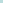<table style="wikitable">
<tr>
<td style="background: #bbdddd; font-weight: bold"></td>
</tr>
</table>
